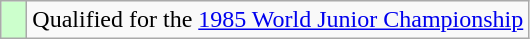<table class="wikitable" style="text-align: left;">
<tr>
<td width=10px bgcolor=#ccffcc></td>
<td>Qualified for the <a href='#'>1985 World Junior Championship</a></td>
</tr>
</table>
